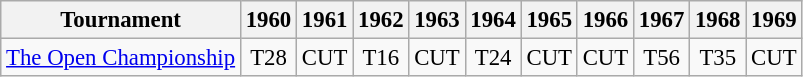<table class="wikitable" style="font-size:95%;text-align:center;">
<tr>
<th>Tournament</th>
<th>1960</th>
<th>1961</th>
<th>1962</th>
<th>1963</th>
<th>1964</th>
<th>1965</th>
<th>1966</th>
<th>1967</th>
<th>1968</th>
<th>1969</th>
</tr>
<tr>
<td align=left><a href='#'>The Open Championship</a></td>
<td>T28</td>
<td>CUT</td>
<td>T16</td>
<td>CUT</td>
<td>T24</td>
<td>CUT</td>
<td>CUT</td>
<td>T56</td>
<td>T35</td>
<td>CUT</td>
</tr>
</table>
